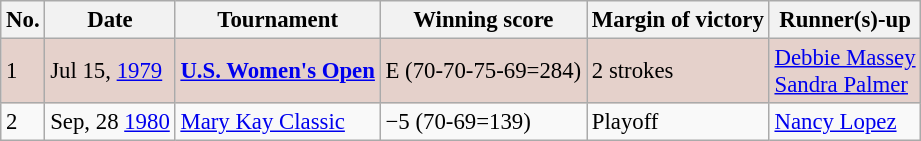<table class="wikitable" style="font-size:95%;">
<tr>
<th>No.</th>
<th>Date</th>
<th>Tournament</th>
<th>Winning score</th>
<th>Margin of victory</th>
<th>Runner(s)-up</th>
</tr>
<tr style="background:#e5d1cb;">
<td>1</td>
<td>Jul 15, <a href='#'>1979</a></td>
<td><strong><a href='#'>U.S. Women's Open</a></strong></td>
<td>E (70-70-75-69=284)</td>
<td>2 strokes</td>
<td> <a href='#'>Debbie Massey</a><br> <a href='#'>Sandra Palmer</a></td>
</tr>
<tr>
<td>2</td>
<td>Sep, 28 <a href='#'>1980</a></td>
<td><a href='#'>Mary Kay Classic</a></td>
<td>−5 (70-69=139)</td>
<td>Playoff</td>
<td> <a href='#'>Nancy Lopez</a></td>
</tr>
</table>
